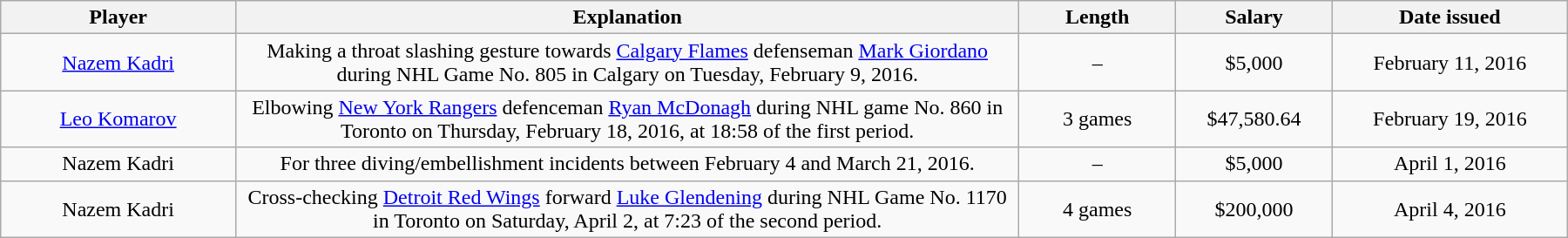<table class="wikitable" style="width:75em; text-align:center;">
<tr>
<th style="width:15%;">Player</th>
<th style="width:50%;">Explanation</th>
<th style="width:10%;">Length</th>
<th style="width:10%;">Salary</th>
<th style="width:15%;">Date issued</th>
</tr>
<tr>
<td><a href='#'>Nazem Kadri</a></td>
<td>Making a throat slashing gesture towards <a href='#'>Calgary Flames</a> defenseman <a href='#'>Mark Giordano</a> during NHL Game No. 805 in Calgary on Tuesday, February 9, 2016.</td>
<td>–</td>
<td>$5,000</td>
<td>February 11, 2016</td>
</tr>
<tr>
<td><a href='#'>Leo Komarov</a></td>
<td>Elbowing <a href='#'>New York Rangers</a> defenceman <a href='#'>Ryan McDonagh</a> during NHL game No. 860 in Toronto on Thursday, February 18, 2016, at 18:58 of the first period.</td>
<td>3 games</td>
<td>$47,580.64</td>
<td>February 19, 2016</td>
</tr>
<tr>
<td>Nazem Kadri</td>
<td>For three diving/embellishment incidents between February 4 and March 21, 2016.</td>
<td>–</td>
<td>$5,000</td>
<td>April 1, 2016</td>
</tr>
<tr>
<td>Nazem Kadri</td>
<td>Cross-checking <a href='#'>Detroit Red Wings</a> forward <a href='#'>Luke Glendening</a> during NHL Game No. 1170 in Toronto on Saturday, April 2, at 7:23 of the second period.</td>
<td>4 games</td>
<td>$200,000</td>
<td>April 4, 2016</td>
</tr>
</table>
